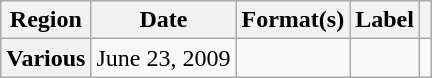<table class="wikitable plainrowheaders">
<tr>
<th scope="col">Region</th>
<th scope="col">Date</th>
<th scope="col">Format(s)</th>
<th scope="col">Label</th>
<th scope="col"></th>
</tr>
<tr>
<th scope="row">Various</th>
<td>June 23, 2009</td>
<td></td>
<td></td>
<td align="center"></td>
</tr>
</table>
